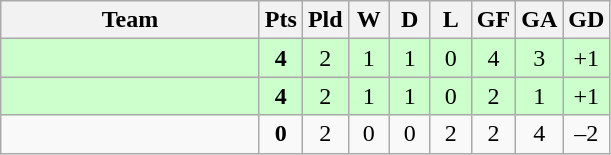<table class=wikitable style="text-align:center">
<tr>
<th width=165>Team</th>
<th width=20>Pts</th>
<th width=20>Pld</th>
<th width=20>W</th>
<th width=20>D</th>
<th width=20>L</th>
<th width=20>GF</th>
<th width=20>GA</th>
<th width=20>GD</th>
</tr>
<tr align=center style="background:#ccffcc;">
<td style="text-align:left;"></td>
<td><strong>4</strong></td>
<td>2</td>
<td>1</td>
<td>1</td>
<td>0</td>
<td>4</td>
<td>3</td>
<td>+1</td>
</tr>
<tr align=center style="background:#ccffcc;">
<td style="text-align:left;"></td>
<td><strong>4</strong></td>
<td>2</td>
<td>1</td>
<td>1</td>
<td>0</td>
<td>2</td>
<td>1</td>
<td>+1</td>
</tr>
<tr align=center>
<td style="text-align:left;"></td>
<td><strong>0</strong></td>
<td>2</td>
<td>0</td>
<td>0</td>
<td>2</td>
<td>2</td>
<td>4</td>
<td>–2</td>
</tr>
</table>
